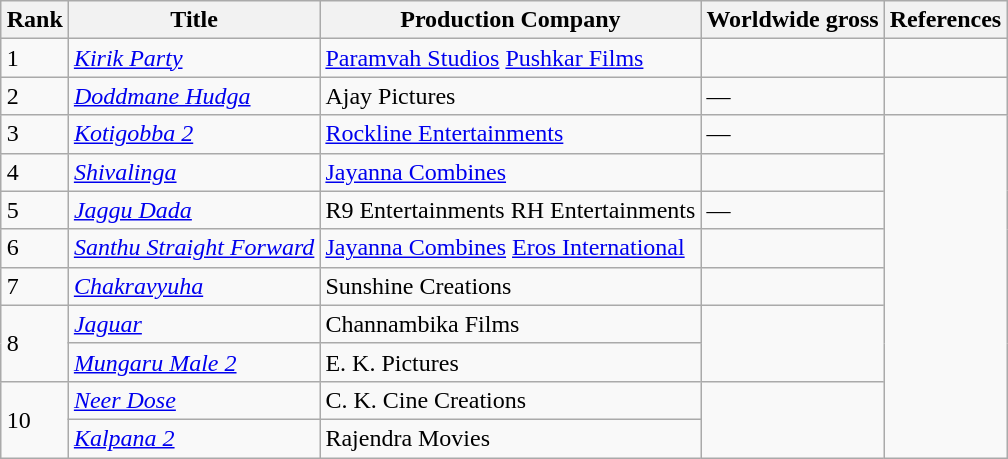<table class="wikitable sortable" style="margin:auto; margin:auto;">
<tr>
<th>Rank</th>
<th>Title</th>
<th>Production Company</th>
<th>Worldwide gross</th>
<th>References</th>
</tr>
<tr>
<td>1</td>
<td><em><a href='#'>Kirik Party</a></em></td>
<td><a href='#'>Paramvah Studios</a> <a href='#'>Pushkar Films</a></td>
<td></td>
<td></td>
</tr>
<tr>
<td>2</td>
<td><em><a href='#'>Doddmane Hudga</a></em></td>
<td>Ajay Pictures</td>
<td>—</td>
<td></td>
</tr>
<tr>
<td>3</td>
<td><em><a href='#'>Kotigobba 2</a></em></td>
<td><a href='#'>Rockline Entertainments</a></td>
<td>—</td>
<td rowspan="9"></td>
</tr>
<tr>
<td>4</td>
<td><em><a href='#'>Shivalinga</a></em></td>
<td><a href='#'>Jayanna Combines</a></td>
<td></td>
</tr>
<tr>
<td>5</td>
<td><em><a href='#'>Jaggu Dada</a></em></td>
<td>R9 Entertainments RH Entertainments</td>
<td>—</td>
</tr>
<tr>
<td>6</td>
<td><em><a href='#'>Santhu Straight Forward</a></em></td>
<td><a href='#'>Jayanna Combines</a> <a href='#'>Eros International</a></td>
<td></td>
</tr>
<tr>
<td>7</td>
<td><em><a href='#'>Chakravyuha</a></em></td>
<td>Sunshine Creations</td>
<td></td>
</tr>
<tr>
<td rowspan="2">8</td>
<td><em><a href='#'>Jaguar</a></em></td>
<td>Channambika Films</td>
<td rowspan="2"></td>
</tr>
<tr>
<td><em><a href='#'>Mungaru Male 2</a></em></td>
<td>E. K. Pictures</td>
</tr>
<tr>
<td rowspan="2">10</td>
<td><em><a href='#'>Neer Dose</a></em></td>
<td>C. K. Cine Creations</td>
<td rowspan="2"></td>
</tr>
<tr>
<td><em><a href='#'>Kalpana 2</a></em></td>
<td>Rajendra Movies</td>
</tr>
</table>
